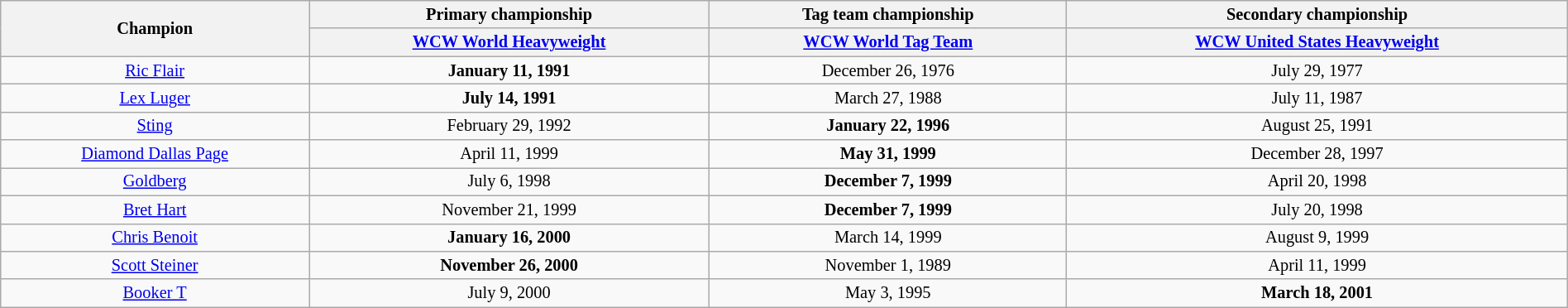<table class="wikitable" style="font-size:85%; text-align:center; width:100%;">
<tr>
<th rowspan=2>Champion</th>
<th>Primary championship</th>
<th>Tag team championship</th>
<th>Secondary championship</th>
</tr>
<tr>
<th><a href='#'>WCW World Heavyweight</a></th>
<th><a href='#'>WCW World Tag Team</a></th>
<th><a href='#'>WCW United States Heavyweight</a></th>
</tr>
<tr>
<td><a href='#'>Ric Flair</a></td>
<td><strong>January 11, 1991</strong></td>
<td>December 26, 1976</td>
<td>July 29, 1977</td>
</tr>
<tr>
<td><a href='#'>Lex Luger</a></td>
<td><strong>July 14, 1991</strong></td>
<td>March 27, 1988<br></td>
<td>July 11, 1987</td>
</tr>
<tr>
<td><a href='#'>Sting</a></td>
<td>February 29, 1992</td>
<td><strong>January 22, 1996</strong><br></td>
<td>August 25, 1991</td>
</tr>
<tr>
<td><a href='#'>Diamond Dallas Page</a></td>
<td>April 11, 1999</td>
<td><strong>May 31, 1999</strong><br></td>
<td>December 28, 1997</td>
</tr>
<tr>
<td><a href='#'>Goldberg</a></td>
<td>July 6, 1998</td>
<td><strong>December 7, 1999</strong><br></td>
<td>April 20, 1998</td>
</tr>
<tr>
<td><a href='#'>Bret Hart</a></td>
<td>November 21, 1999</td>
<td><strong>December 7, 1999</strong><br></td>
<td>July 20, 1998</td>
</tr>
<tr>
<td><a href='#'>Chris Benoit</a></td>
<td><strong>January 16, 2000</strong></td>
<td>March 14, 1999<br></td>
<td>August 9, 1999</td>
</tr>
<tr>
<td><a href='#'>Scott Steiner</a></td>
<td><strong>November 26, 2000</strong></td>
<td>November 1, 1989<br></td>
<td>April 11, 1999</td>
</tr>
<tr>
<td><a href='#'>Booker T</a></td>
<td>July 9, 2000</td>
<td>May 3, 1995<br></td>
<td><strong>March 18, 2001</strong></td>
</tr>
</table>
